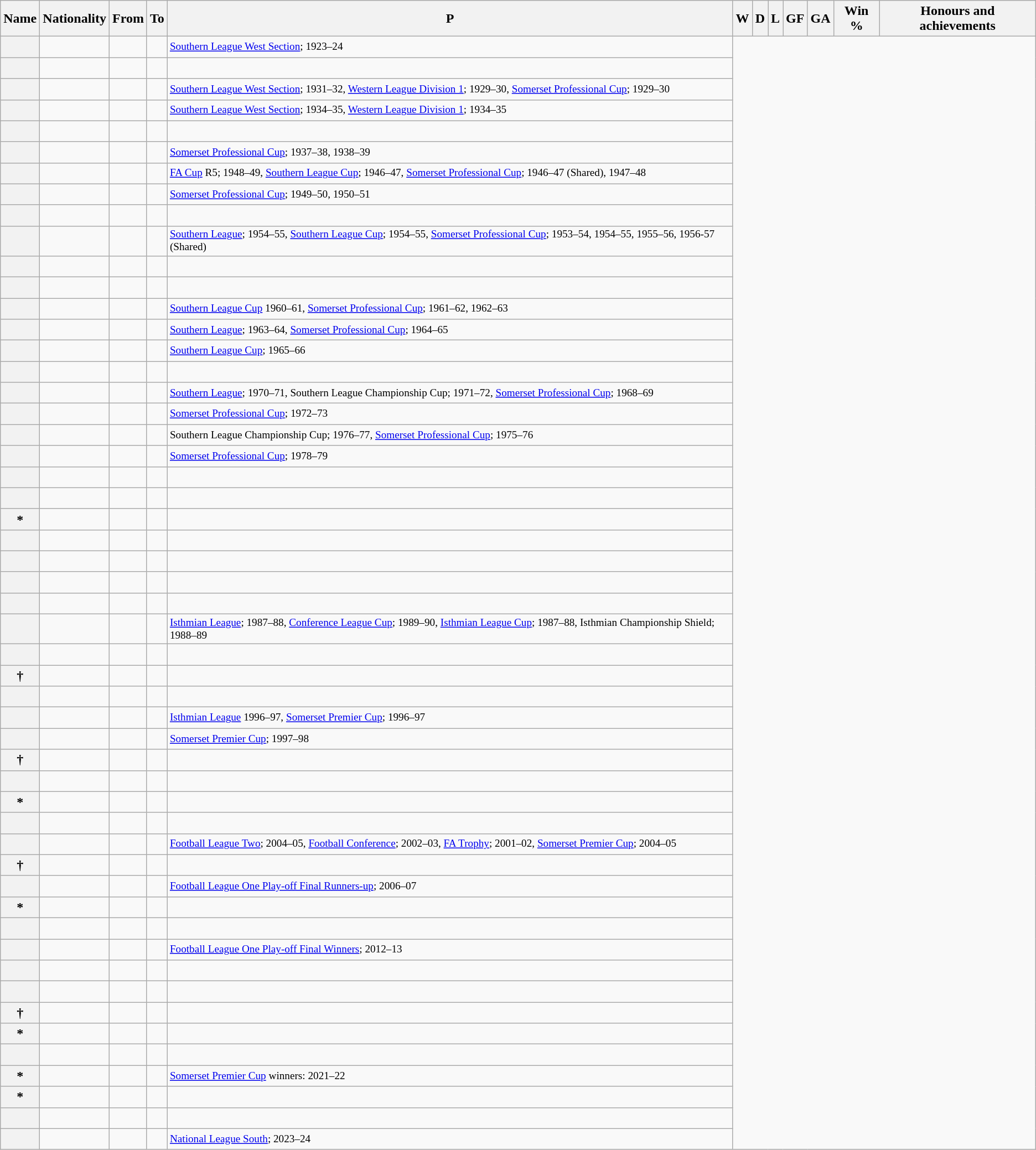<table class="wikitable sortable plainrowheaders" style="text-align: center">
<tr>
<th scope=col>Name</th>
<th scope=col>Nationality</th>
<th scope=col>From</th>
<th scope=col>To</th>
<th scope=col>P</th>
<th scope=col>W</th>
<th scope=col>D</th>
<th scope=col>L</th>
<th scope=col>GF</th>
<th scope=col>GA</th>
<th scope=col>Win %</th>
<th scope=col>Honours and achievements</th>
</tr>
<tr>
<th scope=row></th>
<td align=left></td>
<td align=left></td>
<td align=left><br></td>
<td align=left style="font-size: 80%"><a href='#'>Southern League West Section</a>; 1923–24</td>
</tr>
<tr>
<th scope=row></th>
<td align=left></td>
<td align=left></td>
<td align=left><br></td>
<td align=left style="font-size: 80%"></td>
</tr>
<tr>
<th scope=row></th>
<td align=left></td>
<td align=left></td>
<td align=left><br></td>
<td align=left style="font-size: 80%"><a href='#'>Southern League West Section</a>; 1931–32, <a href='#'>Western League Division 1</a>; 1929–30, <a href='#'>Somerset Professional Cup</a>; 1929–30</td>
</tr>
<tr>
<th scope=row></th>
<td align=left></td>
<td align=left></td>
<td align=left><br></td>
<td align=left style="font-size: 80%"><a href='#'>Southern League West Section</a>; 1934–35, <a href='#'>Western League Division 1</a>; 1934–35</td>
</tr>
<tr>
<th scope=row></th>
<td align=left></td>
<td align=left></td>
<td align=left><br></td>
<td align=left style="font-size: 80%"></td>
</tr>
<tr>
<th scope=row></th>
<td align=left></td>
<td align=left></td>
<td align=left><br></td>
<td align=left style="font-size: 80%"><a href='#'>Somerset Professional Cup</a>; 1937–38, 1938–39</td>
</tr>
<tr>
<th scope=row></th>
<td align=left></td>
<td align=left></td>
<td align=left><br></td>
<td align=left style="font-size: 80%"><a href='#'>FA Cup</a> R5; 1948–49, <a href='#'>Southern League Cup</a>; 1946–47, <a href='#'>Somerset Professional Cup</a>; 1946–47 (Shared), 1947–48</td>
</tr>
<tr>
<th scope=row></th>
<td align=left></td>
<td align=left></td>
<td align=left><br></td>
<td align=left style="font-size: 80%"><a href='#'>Somerset Professional Cup</a>; 1949–50, 1950–51</td>
</tr>
<tr>
<th scope=row></th>
<td align=left></td>
<td align=left></td>
<td align=left><br></td>
<td align=left style="font-size: 80%"></td>
</tr>
<tr>
<th scope=row></th>
<td align=left></td>
<td align=left></td>
<td align=left><br></td>
<td align=left style="font-size: 80%"><a href='#'>Southern League</a>; 1954–55, <a href='#'>Southern League Cup</a>; 1954–55, <a href='#'>Somerset Professional Cup</a>; 1953–54, 1954–55, 1955–56, 1956-57 (Shared)</td>
</tr>
<tr>
<th scope=row></th>
<td align=left></td>
<td align=left></td>
<td align=left><br></td>
<td align=left style="font-size: 80%"></td>
</tr>
<tr>
<th scope=row></th>
<td align=left></td>
<td align=left></td>
<td align=left><br></td>
<td align=left style="font-size: 80%"></td>
</tr>
<tr>
<th scope=row></th>
<td align=left></td>
<td align=left></td>
<td align=left><br></td>
<td align=left style="font-size: 80%"><a href='#'>Southern League Cup</a> 1960–61, <a href='#'>Somerset Professional Cup</a>; 1961–62, 1962–63</td>
</tr>
<tr>
<th scope=row></th>
<td align=left></td>
<td align=left></td>
<td align=left><br></td>
<td align=left style="font-size: 80%"><a href='#'>Southern League</a>; 1963–64, <a href='#'>Somerset Professional Cup</a>; 1964–65</td>
</tr>
<tr>
<th scope=row></th>
<td align=left></td>
<td align=left></td>
<td align=left><br></td>
<td align=left style="font-size: 80%"><a href='#'>Southern League Cup</a>; 1965–66</td>
</tr>
<tr>
<th scope=row></th>
<td align=left></td>
<td align=left></td>
<td align=left><br></td>
<td align=left style="font-size: 80%"></td>
</tr>
<tr>
<th scope=row></th>
<td align=left></td>
<td align=left></td>
<td align=left><br></td>
<td align=left style="font-size: 80%"><a href='#'>Southern League</a>; 1970–71, Southern League Championship Cup; 1971–72, <a href='#'>Somerset Professional Cup</a>; 1968–69</td>
</tr>
<tr>
<th scope=row></th>
<td align=left></td>
<td align=left></td>
<td align=left><br></td>
<td align=left style="font-size: 80%"><a href='#'>Somerset Professional Cup</a>; 1972–73</td>
</tr>
<tr>
<th scope=row></th>
<td align=left></td>
<td align=left></td>
<td align=left><br></td>
<td align=left style="font-size: 80%">Southern League Championship Cup; 1976–77, <a href='#'>Somerset Professional Cup</a>; 1975–76</td>
</tr>
<tr>
<th scope=row></th>
<td align=left></td>
<td align=left></td>
<td align=left><br></td>
<td align=left style="font-size: 80%"><a href='#'>Somerset Professional Cup</a>; 1978–79</td>
</tr>
<tr>
<th scope=row></th>
<td align=left></td>
<td align=left></td>
<td align=left><br></td>
<td align=left style="font-size: 80%"></td>
</tr>
<tr>
<th scope=row></th>
<td align=left></td>
<td align=left></td>
<td align=left><br></td>
<td align=left style="font-size: 80%"></td>
</tr>
<tr>
<th scope=row>*</th>
<td align=left></td>
<td align=left></td>
<td align=left><br></td>
<td align=left style="font-size: 80%"></td>
</tr>
<tr>
<th scope=row></th>
<td align=left></td>
<td align=left></td>
<td align=left><br></td>
<td align=left style="font-size: 80%"></td>
</tr>
<tr>
<th scope=row></th>
<td align=left></td>
<td align=left></td>
<td align=left><br></td>
<td align=left style="font-size: 80%"></td>
</tr>
<tr>
<th scope=row></th>
<td align=left></td>
<td align=left></td>
<td align=left><br></td>
<td align=left style="font-size: 80%"></td>
</tr>
<tr>
<th scope=row></th>
<td></td>
<td align=left></td>
<td align=left><br></td>
<td align=left style="font-size: 80%"></td>
</tr>
<tr>
<th scope=row></th>
<td align=left></td>
<td align=left></td>
<td align=left><br></td>
<td align=left style="font-size: 80%"><a href='#'>Isthmian League</a>; 1987–88, <a href='#'>Conference League Cup</a>; 1989–90, <a href='#'>Isthmian League Cup</a>; 1987–88, Isthmian Championship Shield; 1988–89</td>
</tr>
<tr>
<th scope=row></th>
<td align=left></td>
<td align=left></td>
<td align=left><br></td>
<td align=left style="font-size: 80%"></td>
</tr>
<tr>
<th scope=row>†</th>
<td align=left></td>
<td align=left></td>
<td align=left><br></td>
<td align=left style="font-size: 80%"></td>
</tr>
<tr>
<th scope=row></th>
<td align=left></td>
<td align=left></td>
<td align=left><br></td>
<td align=left style="font-size: 80%"></td>
</tr>
<tr>
<th scope=row></th>
<td align=left></td>
<td align=left></td>
<td align=left><br></td>
<td align=left style="font-size: 80%"><a href='#'>Isthmian League</a> 1996–97, <a href='#'>Somerset Premier Cup</a>; 1996–97</td>
</tr>
<tr>
<th scope=row></th>
<td align=left></td>
<td align=left></td>
<td align=left><br></td>
<td align=left style="font-size: 80%"><a href='#'>Somerset Premier Cup</a>; 1997–98</td>
</tr>
<tr>
<th scope=row>†</th>
<td align=left></td>
<td align=left></td>
<td align=left><br></td>
<td align=left style="font-size: 80%"></td>
</tr>
<tr>
<th scope=row></th>
<td align=left></td>
<td align=left></td>
<td align=left><br></td>
<td align=left style="font-size: 80%"></td>
</tr>
<tr>
<th scope=row>*</th>
<td align=left></td>
<td align=left></td>
<td align=left><br></td>
<td align=left style="font-size: 80%"></td>
</tr>
<tr>
<th scope=row></th>
<td align=left></td>
<td align=left></td>
<td align=left><br></td>
<td align=left style="font-size: 80%"></td>
</tr>
<tr>
<th scope=row></th>
<td align=left></td>
<td align=left></td>
<td align=left><br></td>
<td align=left style="font-size: 80%"><a href='#'>Football League Two</a>; 2004–05, <a href='#'>Football Conference</a>; 2002–03, <a href='#'>FA Trophy</a>; 2001–02, <a href='#'>Somerset Premier Cup</a>; 2004–05</td>
</tr>
<tr>
<th scope=row>†</th>
<td align=left></td>
<td align=left></td>
<td align=left><br></td>
<td align=left style="font-size: 80%"></td>
</tr>
<tr>
<th scope=row></th>
<td align=left></td>
<td align=left></td>
<td align=left><br></td>
<td align=left style="font-size: 80%"><a href='#'>Football League One Play-off Final Runners-up</a>; 2006–07</td>
</tr>
<tr>
<th scope=row>*</th>
<td align=left></td>
<td align=left></td>
<td align=left><br></td>
<td align=left styl-e="font-size: 80%"></td>
</tr>
<tr>
<th scope=row></th>
<td align=left></td>
<td align=left></td>
<td align=left><br></td>
<td align=left style="font-size: 80%"></td>
</tr>
<tr>
<th scope=row></th>
<td align=left></td>
<td align=left></td>
<td align=left><br></td>
<td align=left style="font-size: 80%"><a href='#'>Football League One Play-off Final Winners</a>; 2012–13</td>
</tr>
<tr>
<th scope=row></th>
<td align=left></td>
<td align=left></td>
<td align=left><br></td>
<td align=left style="font-size: 80%"></td>
</tr>
<tr>
<th scope=row></th>
<td align=left></td>
<td align=left></td>
<td align=left><br></td>
<td align=left style="font-size: 80%"></td>
</tr>
<tr>
<th scope=row>†</th>
<td align=left></td>
<td align=left></td>
<td align=left><br></td>
<td align=left style="font-size: 80%"></td>
</tr>
<tr>
<th scope=row>*</th>
<td align=left></td>
<td align=left></td>
<td align=left><br></td>
<td align=left style="font-size: 80%"></td>
</tr>
<tr>
<th scope=row></th>
<td align=left></td>
<td align=left></td>
<td align=left><br></td>
<td align=left style="font-size: 80%"></td>
</tr>
<tr>
<th scope=row>*</th>
<td align=left></td>
<td align=left></td>
<td align=left><br></td>
<td align=left style="font-size: 80%"><a href='#'>Somerset Premier Cup</a> winners: 2021–22</td>
</tr>
<tr>
<th scope=row>*</th>
<td align=left></td>
<td align=left></td>
<td align=left><br></td>
<td align=left style="font-size: 80%"></td>
</tr>
<tr>
<th scope=row></th>
<td align=left></td>
<td align=left></td>
<td align=left><br></td>
<td align=left style="font-size: 80%"></td>
</tr>
<tr>
<th scope=row></th>
<td align=left></td>
<td align=left></td>
<td align=left><br></td>
<td align=left style="font-size: 80%"><a href='#'>National League South</a>; 2023–24</td>
</tr>
</table>
